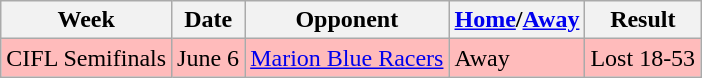<table class="wikitable">
<tr>
<th>Week</th>
<th>Date</th>
<th>Opponent</th>
<th><a href='#'>Home</a>/<a href='#'>Away</a></th>
<th>Result</th>
</tr>
<tr bgcolor="#ffbbbb">
<td>CIFL Semifinals</td>
<td>June 6</td>
<td><a href='#'>Marion Blue Racers</a></td>
<td>Away</td>
<td>Lost 18-53</td>
</tr>
</table>
